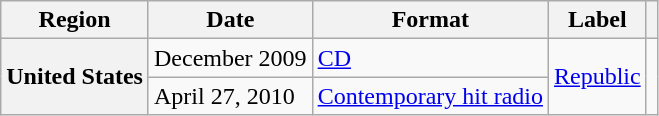<table class="wikitable plainrowheaders">
<tr>
<th scope="col">Region</th>
<th scope="col">Date</th>
<th scope="col">Format</th>
<th scope="col">Label</th>
<th scope="col"></th>
</tr>
<tr>
<th scope="row" rowspan="2">United States</th>
<td>December 2009</td>
<td><a href='#'>CD</a></td>
<td rowspan="2"><a href='#'>Republic</a></td>
<td align="center" rowspan="2"></td>
</tr>
<tr>
<td>April 27, 2010</td>
<td><a href='#'>Contemporary hit radio</a></td>
</tr>
</table>
